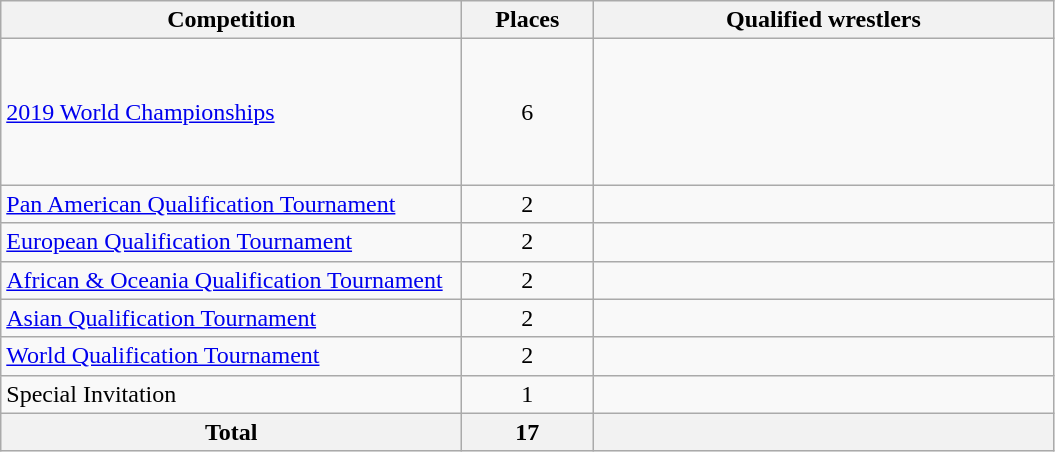<table class = "wikitable">
<tr>
<th width=300>Competition</th>
<th width=80>Places</th>
<th width=300>Qualified wrestlers</th>
</tr>
<tr>
<td><a href='#'>2019 World Championships</a></td>
<td align="center">6</td>
<td><br><br><br><br><br></td>
</tr>
<tr>
<td><a href='#'>Pan American Qualification Tournament</a></td>
<td align="center">2</td>
<td><br></td>
</tr>
<tr>
<td><a href='#'>European Qualification Tournament</a></td>
<td align="center">2</td>
<td><br></td>
</tr>
<tr>
<td><a href='#'>African & Oceania Qualification Tournament</a></td>
<td align="center">2</td>
<td><br></td>
</tr>
<tr>
<td><a href='#'>Asian Qualification Tournament</a></td>
<td align="center">2</td>
<td><br></td>
</tr>
<tr>
<td><a href='#'>World Qualification Tournament</a></td>
<td align="center">2</td>
<td><br></td>
</tr>
<tr>
<td>Special Invitation</td>
<td align="center">1</td>
<td></td>
</tr>
<tr>
<th>Total</th>
<th>17</th>
<th></th>
</tr>
</table>
